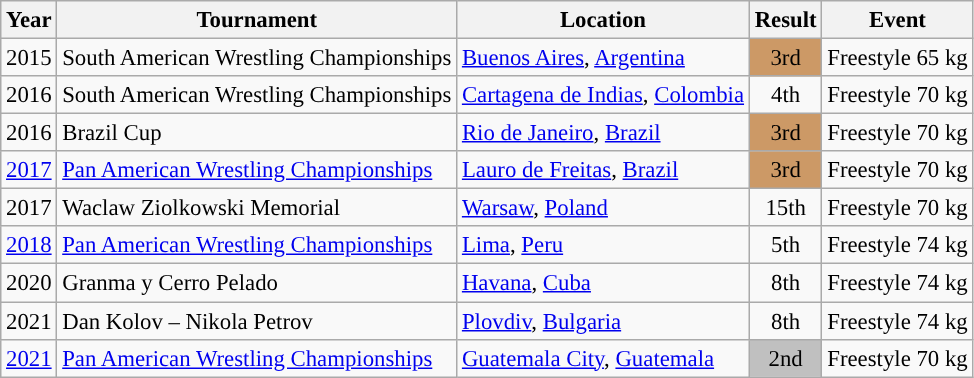<table class="wikitable" style="font-size:95%;">
<tr>
<th>Year</th>
<th>Tournament</th>
<th>Location</th>
<th>Result</th>
<th>Event</th>
</tr>
<tr>
<td>2015</td>
<td>South American Wrestling Championships</td>
<td> <a href='#'>Buenos Aires</a>, <a href='#'>Argentina</a></td>
<td align="center" bgcolor="cc9966">3rd</td>
<td>Freestyle 65 kg</td>
</tr>
<tr>
<td>2016</td>
<td>South American Wrestling Championships</td>
<td> <a href='#'>Cartagena de Indias</a>, <a href='#'>Colombia</a></td>
<td align="center">4th</td>
<td>Freestyle 70 kg</td>
</tr>
<tr>
<td>2016</td>
<td>Brazil Cup</td>
<td> <a href='#'>Rio de Janeiro</a>, <a href='#'>Brazil</a></td>
<td align="center" bgcolor="cc9966">3rd</td>
<td>Freestyle 70 kg</td>
</tr>
<tr>
<td><a href='#'>2017</a></td>
<td><a href='#'>Pan American Wrestling Championships</a></td>
<td> <a href='#'>Lauro de Freitas</a>, <a href='#'>Brazil</a></td>
<td align="center" bgcolor="cc9966">3rd</td>
<td>Freestyle 70 kg</td>
</tr>
<tr>
<td>2017</td>
<td>Waclaw Ziolkowski Memorial</td>
<td> <a href='#'>Warsaw</a>, <a href='#'>Poland</a></td>
<td align="center">15th</td>
<td>Freestyle 70 kg</td>
</tr>
<tr>
<td><a href='#'>2018</a></td>
<td><a href='#'>Pan American Wrestling Championships</a></td>
<td> <a href='#'>Lima</a>, <a href='#'>Peru</a></td>
<td align="center">5th</td>
<td>Freestyle 74 kg</td>
</tr>
<tr>
<td>2020</td>
<td>Granma y Cerro Pelado</td>
<td> <a href='#'>Havana</a>, <a href='#'>Cuba</a></td>
<td align="center">8th</td>
<td>Freestyle 74 kg</td>
</tr>
<tr>
<td>2021</td>
<td>Dan Kolov – Nikola Petrov</td>
<td> <a href='#'>Plovdiv</a>, <a href='#'>Bulgaria</a></td>
<td align="center">8th</td>
<td>Freestyle 74 kg</td>
</tr>
<tr>
<td><a href='#'>2021</a></td>
<td><a href='#'>Pan American Wrestling Championships</a></td>
<td> <a href='#'>Guatemala City</a>, <a href='#'>Guatemala</a></td>
<td align="center" bgcolor="C0C0C0">2nd</td>
<td>Freestyle 70 kg</td>
</tr>
</table>
